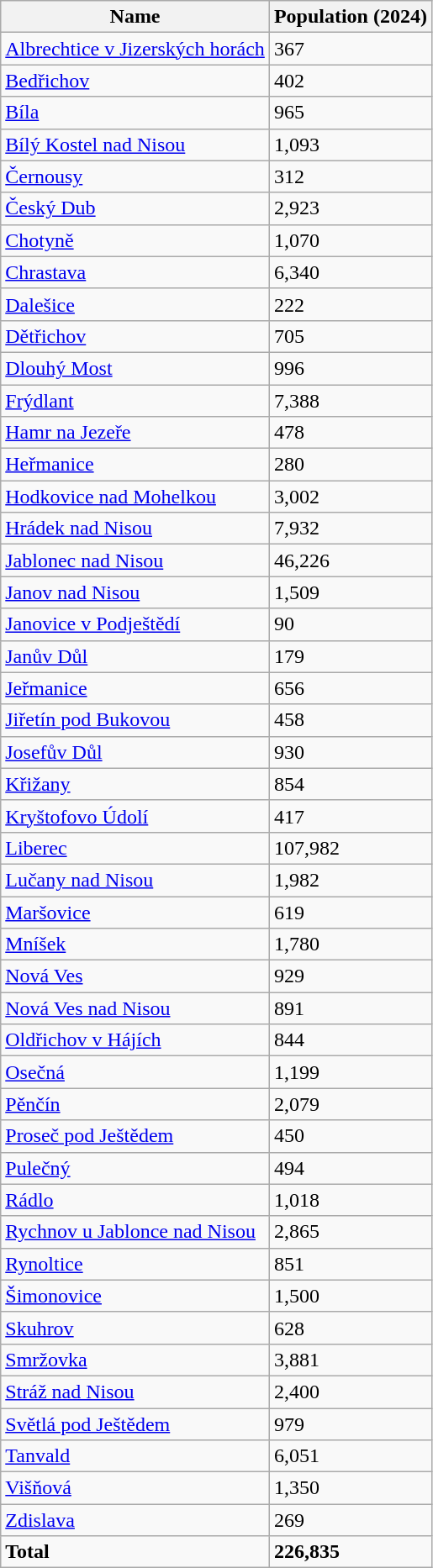<table class="wikitable sortable collapsible collapsed">
<tr>
<th>Name</th>
<th>Population (2024)</th>
</tr>
<tr>
<td><a href='#'>Albrechtice v Jizerských horách</a></td>
<td>367</td>
</tr>
<tr>
<td><a href='#'>Bedřichov</a></td>
<td>402</td>
</tr>
<tr>
<td><a href='#'>Bíla</a></td>
<td>965</td>
</tr>
<tr>
<td><a href='#'>Bílý Kostel nad Nisou</a></td>
<td>1,093</td>
</tr>
<tr>
<td><a href='#'>Černousy</a></td>
<td>312</td>
</tr>
<tr>
<td><a href='#'>Český Dub</a></td>
<td>2,923</td>
</tr>
<tr>
<td><a href='#'>Chotyně</a></td>
<td>1,070</td>
</tr>
<tr>
<td><a href='#'>Chrastava</a></td>
<td>6,340</td>
</tr>
<tr>
<td><a href='#'>Dalešice</a></td>
<td>222</td>
</tr>
<tr>
<td><a href='#'>Dětřichov</a></td>
<td>705</td>
</tr>
<tr>
<td><a href='#'>Dlouhý Most</a></td>
<td>996</td>
</tr>
<tr>
<td><a href='#'>Frýdlant</a></td>
<td>7,388</td>
</tr>
<tr>
<td><a href='#'>Hamr na Jezeře</a></td>
<td>478</td>
</tr>
<tr>
<td><a href='#'>Heřmanice</a></td>
<td>280</td>
</tr>
<tr>
<td><a href='#'>Hodkovice nad Mohelkou</a></td>
<td>3,002</td>
</tr>
<tr>
<td><a href='#'>Hrádek nad Nisou</a></td>
<td>7,932</td>
</tr>
<tr>
<td><a href='#'>Jablonec nad Nisou</a></td>
<td>46,226</td>
</tr>
<tr>
<td><a href='#'>Janov nad Nisou</a></td>
<td>1,509</td>
</tr>
<tr>
<td><a href='#'>Janovice v Podještědí</a></td>
<td>90</td>
</tr>
<tr>
<td><a href='#'>Janův Důl</a></td>
<td>179</td>
</tr>
<tr>
<td><a href='#'>Jeřmanice</a></td>
<td>656</td>
</tr>
<tr>
<td><a href='#'>Jiřetín pod Bukovou</a></td>
<td>458</td>
</tr>
<tr>
<td><a href='#'>Josefův Důl</a></td>
<td>930</td>
</tr>
<tr>
<td><a href='#'>Křižany</a></td>
<td>854</td>
</tr>
<tr>
<td><a href='#'>Kryštofovo Údolí</a></td>
<td>417</td>
</tr>
<tr>
<td><a href='#'>Liberec</a></td>
<td>107,982</td>
</tr>
<tr>
<td><a href='#'>Lučany nad Nisou</a></td>
<td>1,982</td>
</tr>
<tr>
<td><a href='#'>Maršovice</a></td>
<td>619</td>
</tr>
<tr>
<td><a href='#'>Mníšek</a></td>
<td>1,780</td>
</tr>
<tr>
<td><a href='#'>Nová Ves</a></td>
<td>929</td>
</tr>
<tr>
<td><a href='#'>Nová Ves nad Nisou</a></td>
<td>891</td>
</tr>
<tr>
<td><a href='#'>Oldřichov v Hájích</a></td>
<td>844</td>
</tr>
<tr>
<td><a href='#'>Osečná</a></td>
<td>1,199</td>
</tr>
<tr>
<td><a href='#'>Pěnčín</a></td>
<td>2,079</td>
</tr>
<tr>
<td><a href='#'>Proseč pod Ještědem</a></td>
<td>450</td>
</tr>
<tr>
<td><a href='#'>Pulečný</a></td>
<td>494</td>
</tr>
<tr>
<td><a href='#'>Rádlo</a></td>
<td>1,018</td>
</tr>
<tr>
<td><a href='#'>Rychnov u Jablonce nad Nisou</a></td>
<td>2,865</td>
</tr>
<tr>
<td><a href='#'>Rynoltice</a></td>
<td>851</td>
</tr>
<tr>
<td><a href='#'>Šimonovice</a></td>
<td>1,500</td>
</tr>
<tr>
<td><a href='#'>Skuhrov</a></td>
<td>628</td>
</tr>
<tr>
<td><a href='#'>Smržovka</a></td>
<td>3,881</td>
</tr>
<tr>
<td><a href='#'>Stráž nad Nisou</a></td>
<td>2,400</td>
</tr>
<tr>
<td><a href='#'>Světlá pod Ještědem</a></td>
<td>979</td>
</tr>
<tr>
<td><a href='#'>Tanvald</a></td>
<td>6,051</td>
</tr>
<tr>
<td><a href='#'>Višňová</a></td>
<td>1,350</td>
</tr>
<tr>
<td><a href='#'>Zdislava</a></td>
<td>269</td>
</tr>
<tr>
<td><strong>Total</strong></td>
<td><strong>226,835</strong></td>
</tr>
</table>
